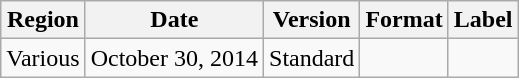<table class="wikitable">
<tr>
<th>Region</th>
<th>Date</th>
<th>Version</th>
<th>Format</th>
<th>Label</th>
</tr>
<tr>
<td>Various</td>
<td>October 30, 2014</td>
<td rowspan="2">Standard</td>
<td></td>
<td></td>
</tr>
</table>
